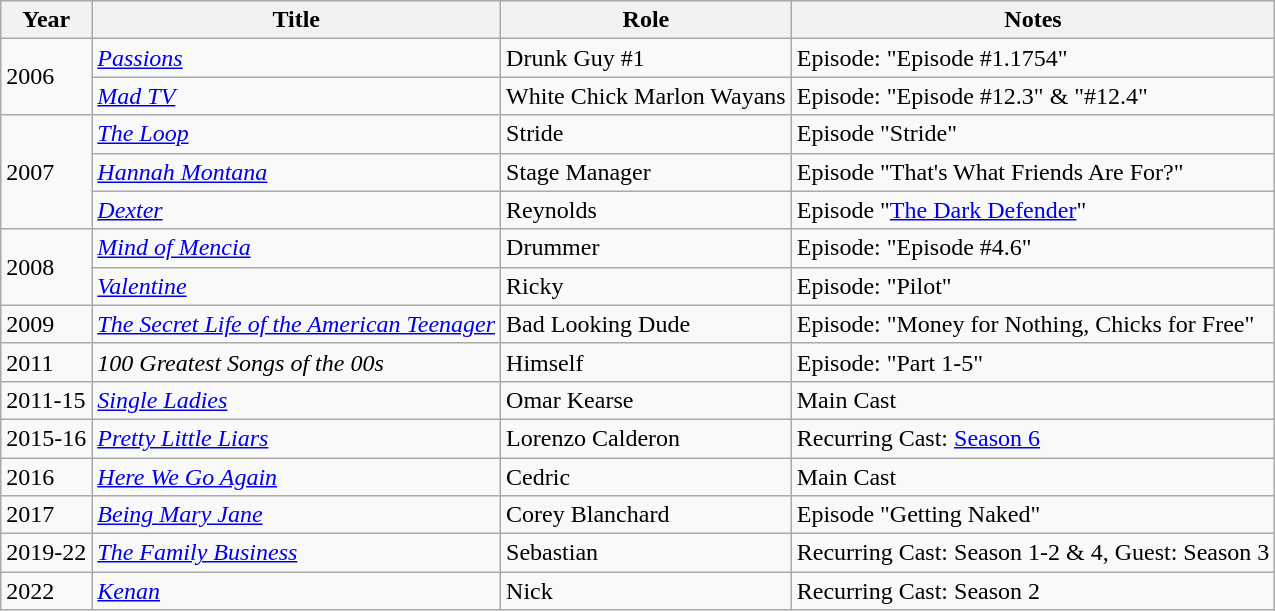<table class="wikitable sortable">
<tr>
<th>Year</th>
<th>Title</th>
<th>Role</th>
<th>Notes</th>
</tr>
<tr>
<td rowspan="2">2006</td>
<td><em><a href='#'>Passions</a></em></td>
<td>Drunk Guy #1</td>
<td>Episode: "Episode #1.1754"</td>
</tr>
<tr>
<td><em><a href='#'>Mad TV</a></em></td>
<td>White Chick Marlon Wayans</td>
<td>Episode: "Episode #12.3" & "#12.4"</td>
</tr>
<tr>
<td rowspan="3">2007</td>
<td><em><a href='#'>The Loop</a></em></td>
<td>Stride</td>
<td>Episode "Stride"</td>
</tr>
<tr>
<td><em><a href='#'>Hannah Montana</a></em></td>
<td>Stage Manager</td>
<td>Episode "That's What Friends Are For?"</td>
</tr>
<tr>
<td><em><a href='#'>Dexter</a></em></td>
<td>Reynolds</td>
<td>Episode "<a href='#'>The Dark Defender</a>"</td>
</tr>
<tr>
<td rowspan="2">2008</td>
<td><em><a href='#'>Mind of Mencia</a></em></td>
<td>Drummer</td>
<td>Episode: "Episode #4.6"</td>
</tr>
<tr>
<td><em><a href='#'>Valentine</a></em></td>
<td>Ricky</td>
<td>Episode: "Pilot"</td>
</tr>
<tr>
<td>2009</td>
<td><em><a href='#'>The Secret Life of the American Teenager</a></em></td>
<td>Bad Looking Dude</td>
<td>Episode: "Money for Nothing, Chicks for Free"</td>
</tr>
<tr>
<td>2011</td>
<td><em>100 Greatest Songs of the 00s</em></td>
<td>Himself</td>
<td>Episode: "Part 1-5"</td>
</tr>
<tr>
<td>2011-15</td>
<td><em><a href='#'>Single Ladies</a></em></td>
<td>Omar Kearse</td>
<td>Main Cast</td>
</tr>
<tr>
<td>2015-16</td>
<td><em><a href='#'>Pretty Little Liars</a></em></td>
<td>Lorenzo Calderon</td>
<td>Recurring Cast: <a href='#'>Season 6</a></td>
</tr>
<tr>
<td>2016</td>
<td><em><a href='#'>Here We Go Again</a></em></td>
<td>Cedric</td>
<td>Main Cast</td>
</tr>
<tr>
<td>2017</td>
<td><em><a href='#'>Being Mary Jane</a></em></td>
<td>Corey Blanchard</td>
<td>Episode "Getting Naked"</td>
</tr>
<tr>
<td>2019-22</td>
<td><em><a href='#'>The Family Business</a></em></td>
<td>Sebastian</td>
<td>Recurring Cast: Season 1-2 & 4, Guest: Season 3</td>
</tr>
<tr>
<td>2022</td>
<td><em><a href='#'>Kenan</a></em></td>
<td>Nick</td>
<td>Recurring Cast: Season 2</td>
</tr>
</table>
